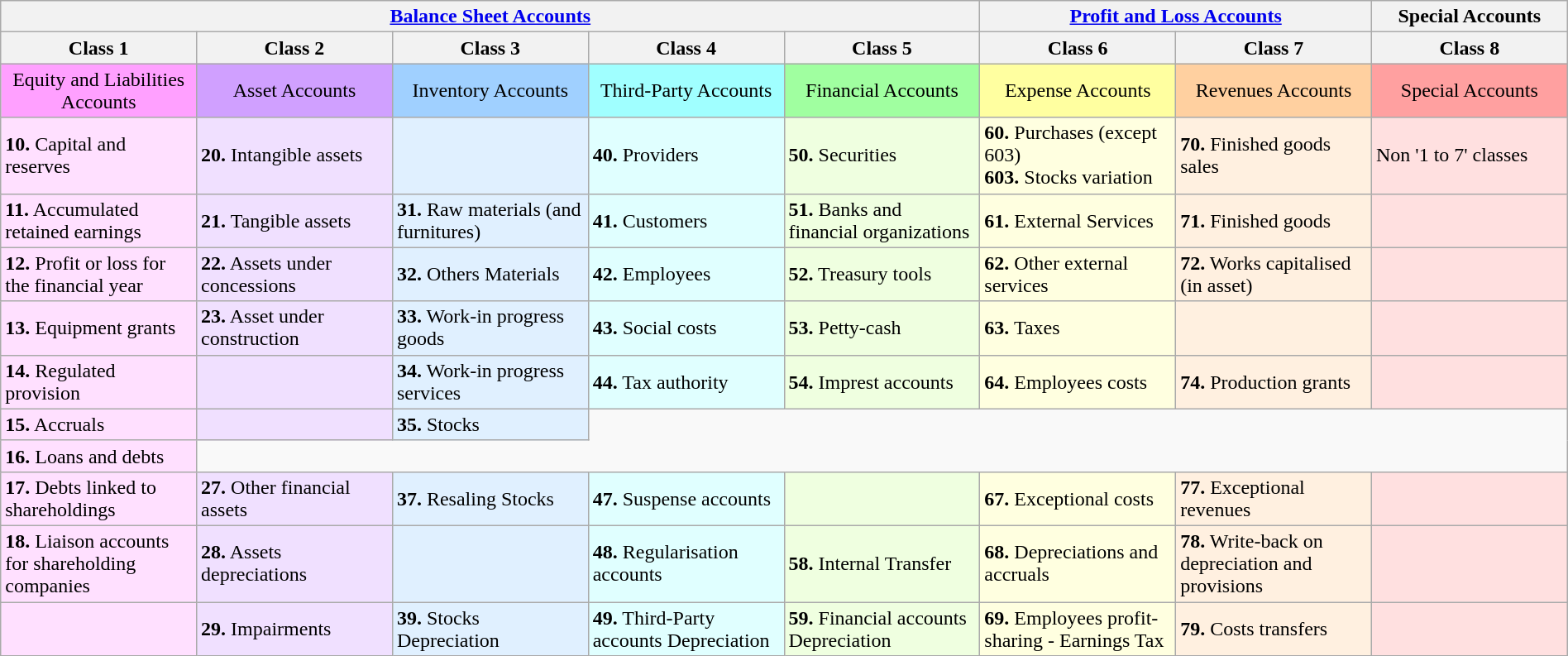<table width="100%" class="wikitable">
<tr>
<th colspan="5"><a href='#'>Balance Sheet Accounts</a></th>
<th colspan="2"><a href='#'>Profit and Loss Accounts</a></th>
<th>Special Accounts</th>
</tr>
<tr>
<th width="12.5%" bgcolor="#ffa0ff">Class 1</th>
<th width="12.5%" bgcolor="#d0a0ff">Class 2</th>
<th width="12.5%" bgcolor="#a0d0ff">Class 3</th>
<th width="12.5%" bgcolor="#a0ffff">Class 4</th>
<th width="12.5%" bgcolor="#a0ffa0">Class 5</th>
<th width="12.5%" bgcolor="#ffffa0">Class 6</th>
<th width="12.5%" bgcolor="#ffd0a0">Class 7</th>
<th width="12.5%" bgcolor="#ffa0a0">Class 8</th>
</tr>
<tr>
<td align="center" bgcolor="#ffa0ff">Equity and Liabilities Accounts</td>
<td align="center" bgcolor="#d0a0ff">Asset Accounts</td>
<td align="center" bgcolor="#a0d0ff">Inventory Accounts</td>
<td align="center" bgcolor="#a0ffff">Third-Party Accounts</td>
<td align="center" bgcolor="#a0ffa0">Financial Accounts</td>
<td align="center" bgcolor="#ffffa0">Expense Accounts</td>
<td align="center" bgcolor="#ffd0a0">Revenues Accounts</td>
<td align="center" bgcolor="#ffa0a0">Special Accounts</td>
</tr>
<tr>
<td bgcolor="#ffe0ff"><strong>10.</strong> Capital and reserves</td>
<td bgcolor="#f0e0ff"><strong>20.</strong> Intangible assets</td>
<td bgcolor="#e0f0ff"></td>
<td bgcolor="#e0ffff"><strong>40.</strong> Providers</td>
<td bgcolor="#efffe0"><strong>50.</strong> Securities</td>
<td bgcolor="#ffffe0"><strong>60.</strong> Purchases (except 603)<br><strong>603.</strong> Stocks variation</td>
<td bgcolor="#fff0e0"><strong>70.</strong> Finished goods sales</td>
<td bgcolor="#ffe0e0">Non '1 to 7' classes</td>
</tr>
<tr>
<td bgcolor="#ffe0ff"><strong>11.</strong> Accumulated retained earnings</td>
<td bgcolor="#f0e0ff"><strong>21.</strong> Tangible assets</td>
<td bgcolor="#e0f0ff"><strong>31.</strong> Raw materials (and furnitures)</td>
<td bgcolor="#e0ffff"><strong>41.</strong> Customers</td>
<td bgcolor="#efffe0"><strong>51.</strong> Banks and financial organizations</td>
<td bgcolor="#ffffe0"><strong>61.</strong> External Services</td>
<td bgcolor="#fff0e0"><strong>71.</strong> Finished goods</td>
<td bgcolor="#ffe0e0"></td>
</tr>
<tr>
<td bgcolor="#ffe0ff"><strong>12.</strong> Profit or loss for the financial year</td>
<td bgcolor="#f0e0ff"><strong>22.</strong> Assets under concessions</td>
<td bgcolor="#e0f0ff"><strong>32.</strong> Others Materials</td>
<td bgcolor="#e0ffff"><strong>42.</strong> Employees</td>
<td bgcolor="#efffe0"><strong>52.</strong> Treasury tools</td>
<td bgcolor="#ffffe0"><strong>62.</strong> Other external services</td>
<td bgcolor="#fff0e0"><strong>72.</strong> Works capitalised (in asset)</td>
<td bgcolor="#ffe0e0"></td>
</tr>
<tr>
<td bgcolor="#ffe0ff"><strong>13.</strong> Equipment grants</td>
<td bgcolor="#f0e0ff"><strong>23.</strong> Asset under construction</td>
<td bgcolor="#e0f0ff"><strong>33.</strong> Work-in progress goods</td>
<td bgcolor="#e0ffff"><strong>43.</strong> Social costs</td>
<td bgcolor="#efffe0"><strong>53.</strong> Petty-cash</td>
<td bgcolor="#ffffe0"><strong>63.</strong> Taxes</td>
<td bgcolor="#fff0e0"></td>
<td bgcolor="#ffe0e0"></td>
</tr>
<tr>
<td bgcolor="#ffe0ff"><strong>14.</strong> Regulated provision</td>
<td bgcolor="#f0e0ff"></td>
<td bgcolor="#e0f0ff"><strong>34.</strong> Work-in progress services</td>
<td bgcolor="#e0ffff"><strong>44.</strong> Tax authority</td>
<td bgcolor="#efffe0"><strong>54.</strong> Imprest accounts</td>
<td bgcolor="#ffffe0"><strong>64.</strong> Employees costs</td>
<td bgcolor="#fff0e0"><strong>74.</strong> Production grants</td>
<td bgcolor="#ffe0e0"></td>
</tr>
<tr>
<td bgcolor="#ffe0ff"><strong>15.</strong> Accruals</td>
<td bgcolor="#f0e0ff"></td>
<td bgcolor="#e0f0ff"><strong>35.</strong> Stocks</td>
</tr>
<tr>
<td bgcolor="#ffe0ff"><strong>16.</strong> Loans and debts</td>
</tr>
<tr>
<td bgcolor="#ffe0ff"><strong>17.</strong> Debts linked to shareholdings</td>
<td bgcolor="#f0e0ff"><strong>27.</strong> Other financial assets</td>
<td bgcolor="#e0f0ff"><strong>37.</strong> Resaling Stocks</td>
<td bgcolor="#e0ffff"><strong>47.</strong> Suspense accounts</td>
<td bgcolor="#efffe0"></td>
<td bgcolor="#ffffe0"><strong>67.</strong> Exceptional costs</td>
<td bgcolor="#fff0e0"><strong>77.</strong> Exceptional revenues</td>
<td bgcolor="#ffe0e0"></td>
</tr>
<tr>
<td bgcolor="#ffe0ff"><strong>18.</strong> Liaison accounts for shareholding companies</td>
<td bgcolor="#f0e0ff"><strong>28.</strong> Assets depreciations</td>
<td bgcolor="#e0f0ff"></td>
<td bgcolor="#e0ffff"><strong>48.</strong> Regularisation accounts</td>
<td bgcolor="#efffe0"><strong>58.</strong> Internal Transfer</td>
<td bgcolor="#ffffe0"><strong>68.</strong> Depreciations and accruals</td>
<td bgcolor="#fff0e0"><strong>78.</strong> Write-back on depreciation and provisions</td>
<td bgcolor="#ffe0e0"></td>
</tr>
<tr>
<td bgcolor="#ffe0ff"></td>
<td bgcolor="#f0e0ff"><strong>29.</strong> Impairments</td>
<td bgcolor="#e0f0ff"><strong>39.</strong> Stocks Depreciation</td>
<td bgcolor="#e0ffff"><strong>49.</strong> Third-Party accounts Depreciation</td>
<td bgcolor="#efffe0"><strong>59.</strong> Financial accounts Depreciation</td>
<td bgcolor="#ffffe0"><strong>69.</strong> Employees profit-sharing - Earnings Tax</td>
<td bgcolor="#fff0e0"><strong>79.</strong> Costs transfers</td>
<td bgcolor="#ffe0e0"></td>
</tr>
</table>
